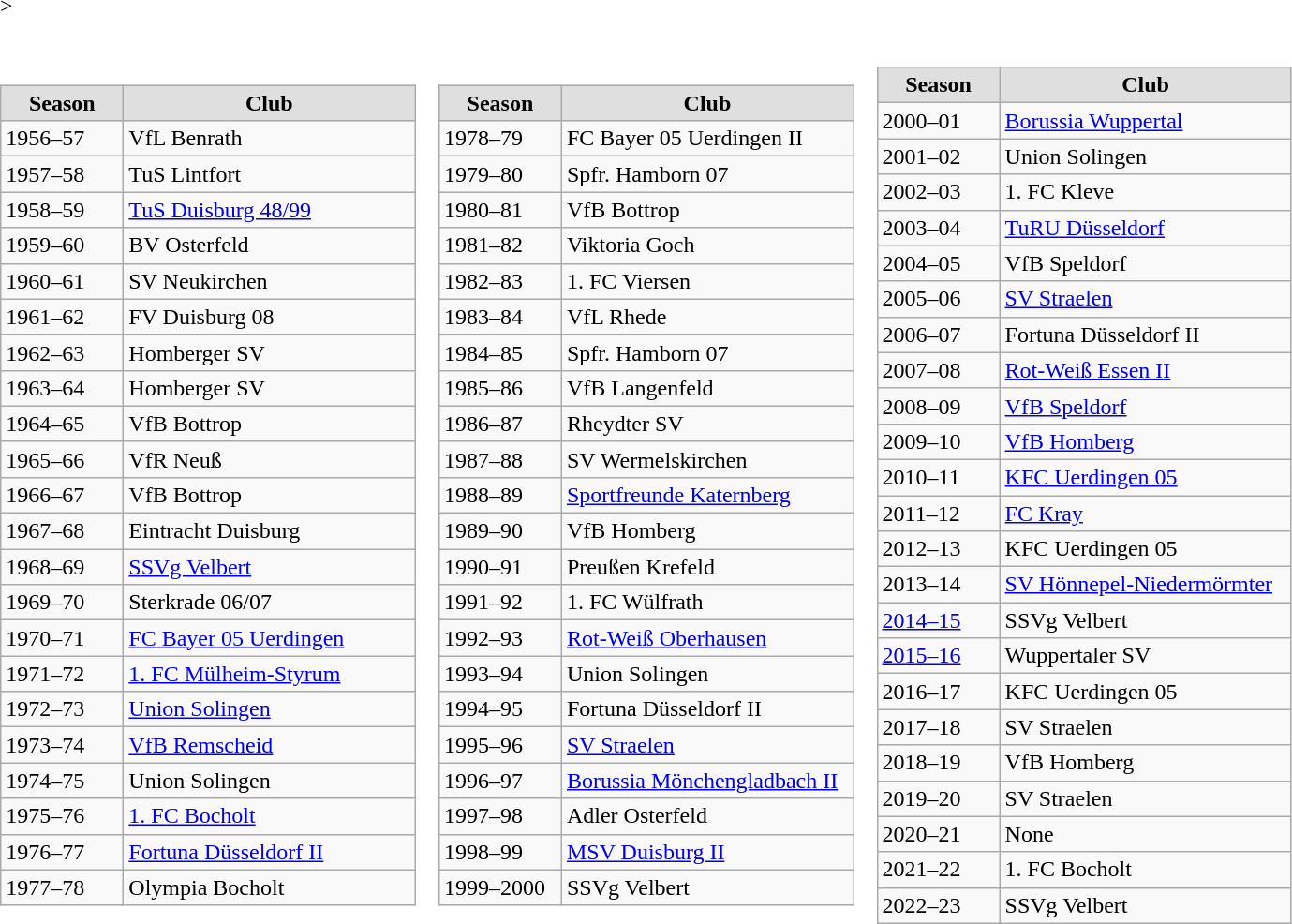<table border=0 cellpadding=0 cellspacing=0>>
<tr>
<td><br><table class="wikitable">
<tr align="center" bgcolor="#dfdfdf">
<td width="80"><strong>Season</strong></td>
<td width="200"><strong>Club</strong></td>
</tr>
<tr>
<td>1956–57</td>
<td>VfL Benrath</td>
</tr>
<tr>
<td>1957–58</td>
<td>TuS Lintfort</td>
</tr>
<tr>
<td>1958–59</td>
<td><a href='#'>TuS Duisburg 48/99</a></td>
</tr>
<tr>
<td>1959–60</td>
<td>BV Osterfeld</td>
</tr>
<tr>
<td>1960–61</td>
<td>SV Neukirchen</td>
</tr>
<tr>
<td>1961–62</td>
<td>FV Duisburg 08</td>
</tr>
<tr>
<td>1962–63</td>
<td>Homberger SV</td>
</tr>
<tr>
<td>1963–64</td>
<td>Homberger SV</td>
</tr>
<tr>
<td>1964–65</td>
<td>VfB Bottrop</td>
</tr>
<tr>
<td>1965–66</td>
<td>VfR Neuß</td>
</tr>
<tr>
<td>1966–67</td>
<td>VfB Bottrop</td>
</tr>
<tr>
<td>1967–68</td>
<td>Eintracht Duisburg</td>
</tr>
<tr>
<td>1968–69</td>
<td><a href='#'>SSVg Velbert</a></td>
</tr>
<tr>
<td>1969–70</td>
<td>Sterkrade 06/07</td>
</tr>
<tr>
<td>1970–71</td>
<td><a href='#'>FC Bayer 05 Uerdingen</a></td>
</tr>
<tr>
<td>1971–72</td>
<td><a href='#'>1. FC Mülheim-Styrum</a></td>
</tr>
<tr>
<td>1972–73</td>
<td><a href='#'>Union Solingen</a></td>
</tr>
<tr>
<td>1973–74</td>
<td><a href='#'>VfB Remscheid</a></td>
</tr>
<tr>
<td>1974–75</td>
<td>Union Solingen</td>
</tr>
<tr>
<td>1975–76</td>
<td><a href='#'>1. FC Bocholt</a></td>
</tr>
<tr>
<td>1976–77</td>
<td><a href='#'>Fortuna Düsseldorf II</a></td>
</tr>
<tr>
<td>1977–78</td>
<td>Olympia Bocholt</td>
</tr>
</table>
</td>
<td><br><table class="wikitable">
<tr align="center" bgcolor="#dfdfdf">
<td width="80"><strong>Season</strong></td>
<td width="200"><strong>Club</strong></td>
</tr>
<tr>
<td>1978–79</td>
<td>FC Bayer 05 Uerdingen II</td>
</tr>
<tr>
<td>1979–80</td>
<td>Spfr. Hamborn 07</td>
</tr>
<tr>
<td>1980–81</td>
<td>VfB Bottrop</td>
</tr>
<tr>
<td>1981–82</td>
<td>Viktoria Goch</td>
</tr>
<tr>
<td>1982–83</td>
<td>1. FC Viersen</td>
</tr>
<tr>
<td>1983–84</td>
<td>VfL Rhede</td>
</tr>
<tr>
<td>1984–85</td>
<td>Spfr. Hamborn 07</td>
</tr>
<tr>
<td>1985–86</td>
<td>VfB Langenfeld</td>
</tr>
<tr>
<td>1986–87</td>
<td>Rheydter SV</td>
</tr>
<tr>
<td>1987–88</td>
<td>SV Wermelskirchen</td>
</tr>
<tr>
<td>1988–89</td>
<td><a href='#'>Sportfreunde Katernberg</a></td>
</tr>
<tr>
<td>1989–90</td>
<td>VfB Homberg</td>
</tr>
<tr>
<td>1990–91</td>
<td>Preußen Krefeld</td>
</tr>
<tr>
<td>1991–92</td>
<td>1. FC Wülfrath</td>
</tr>
<tr>
<td>1992–93</td>
<td><a href='#'>Rot-Weiß Oberhausen</a></td>
</tr>
<tr>
<td>1993–94</td>
<td>Union Solingen</td>
</tr>
<tr>
<td>1994–95</td>
<td>Fortuna Düsseldorf II</td>
</tr>
<tr>
<td>1995–96</td>
<td><a href='#'>SV Straelen</a></td>
</tr>
<tr>
<td>1996–97</td>
<td><a href='#'>Borussia Mönchengladbach II</a></td>
</tr>
<tr>
<td>1997–98</td>
<td>Adler Osterfeld</td>
</tr>
<tr>
<td>1998–99</td>
<td><a href='#'>MSV Duisburg II</a></td>
</tr>
<tr>
<td>1999–2000</td>
<td>SSVg Velbert</td>
</tr>
</table>
</td>
<td><br><table class="wikitable">
<tr align="center" bgcolor="#dfdfdf">
<td width="80"><strong>Season</strong></td>
<td width="200"><strong>Club</strong></td>
</tr>
<tr>
<td>2000–01</td>
<td><a href='#'>Borussia Wuppertal</a></td>
</tr>
<tr>
<td>2001–02</td>
<td>Union Solingen</td>
</tr>
<tr>
<td>2002–03</td>
<td>1. FC Kleve</td>
</tr>
<tr>
<td>2003–04</td>
<td><a href='#'>TuRU Düsseldorf</a></td>
</tr>
<tr>
<td>2004–05</td>
<td>VfB Speldorf</td>
</tr>
<tr>
<td>2005–06</td>
<td><a href='#'>SV Straelen</a></td>
</tr>
<tr>
<td>2006–07</td>
<td>Fortuna Düsseldorf II</td>
</tr>
<tr>
<td>2007–08</td>
<td><a href='#'>Rot-Weiß Essen II</a></td>
</tr>
<tr>
<td>2008–09</td>
<td><a href='#'>VfB Speldorf</a></td>
</tr>
<tr>
<td>2009–10</td>
<td><a href='#'>VfB Homberg</a></td>
</tr>
<tr>
<td>2010–11</td>
<td><a href='#'>KFC Uerdingen 05</a></td>
</tr>
<tr>
<td>2011–12</td>
<td><a href='#'>FC Kray</a></td>
</tr>
<tr>
<td>2012–13</td>
<td>KFC Uerdingen 05</td>
</tr>
<tr>
<td>2013–14</td>
<td><a href='#'>SV Hönnepel-Niedermörmter</a></td>
</tr>
<tr>
<td><a href='#'>2014–15</a></td>
<td>SSVg Velbert</td>
</tr>
<tr>
<td><a href='#'>2015–16</a></td>
<td>Wuppertaler SV</td>
</tr>
<tr>
<td>2016–17</td>
<td>KFC Uerdingen 05</td>
</tr>
<tr>
<td>2017–18</td>
<td>SV Straelen</td>
</tr>
<tr>
<td>2018–19</td>
<td>VfB Homberg</td>
</tr>
<tr>
<td>2019–20</td>
<td>SV Straelen</td>
</tr>
<tr>
<td>2020–21</td>
<td>None</td>
</tr>
<tr>
<td>2021–22</td>
<td>1. FC Bocholt</td>
</tr>
<tr>
<td>2022–23</td>
<td>SSVg Velbert</td>
</tr>
</table>
</td>
</tr>
</table>
